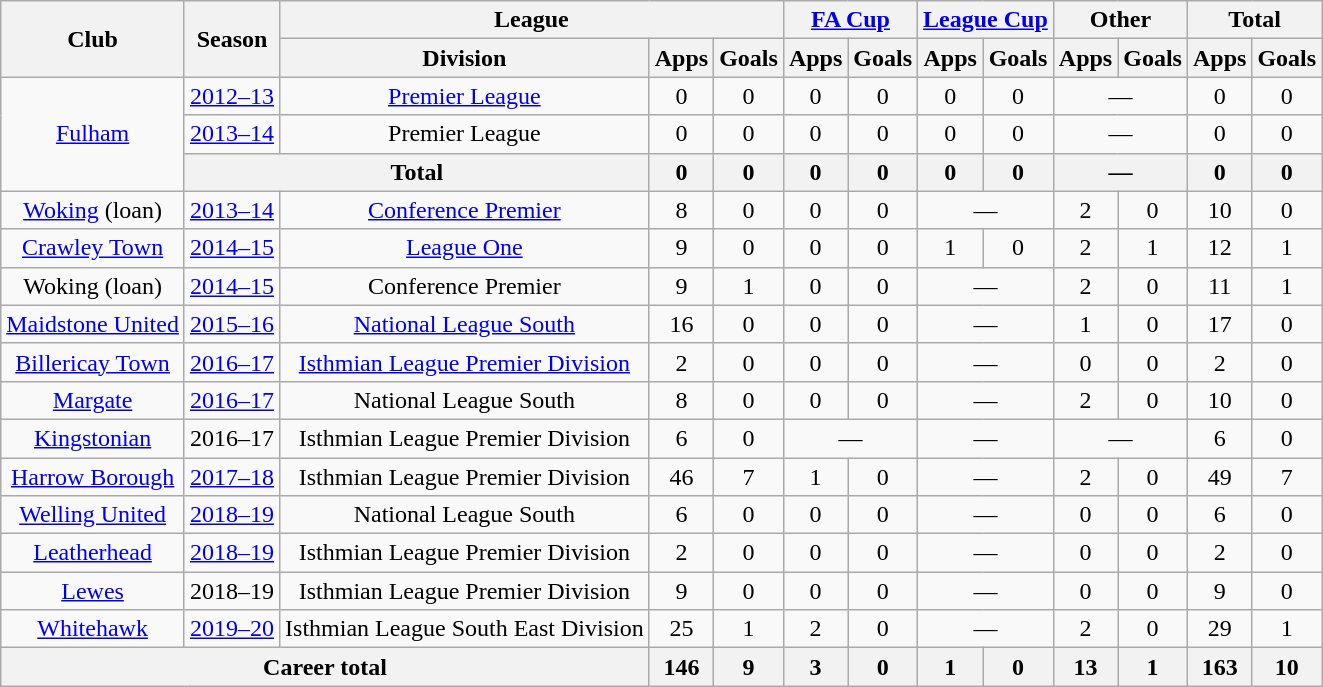<table class="wikitable" style="text-align:center">
<tr>
<th rowspan="2">Club</th>
<th rowspan="2">Season</th>
<th colspan="3">League</th>
<th colspan="2"><a href='#'>FA Cup</a></th>
<th colspan="2"><a href='#'>League Cup</a></th>
<th colspan="2">Other</th>
<th colspan="2">Total</th>
</tr>
<tr>
<th>Division</th>
<th>Apps</th>
<th>Goals</th>
<th>Apps</th>
<th>Goals</th>
<th>Apps</th>
<th>Goals</th>
<th>Apps</th>
<th>Goals</th>
<th>Apps</th>
<th>Goals</th>
</tr>
<tr>
<td rowspan="3" valign="center"><a href='#'>Fulham</a></td>
<td><a href='#'>2012–13</a></td>
<td><a href='#'>Premier League</a></td>
<td>0</td>
<td>0</td>
<td>0</td>
<td>0</td>
<td>0</td>
<td>0</td>
<td colspan="2">—</td>
<td>0</td>
<td>0</td>
</tr>
<tr>
<td><a href='#'>2013–14</a></td>
<td>Premier League</td>
<td>0</td>
<td>0</td>
<td>0</td>
<td>0</td>
<td>0</td>
<td>0</td>
<td colspan="2">—</td>
<td>0</td>
<td>0</td>
</tr>
<tr>
<th colspan="2">Total</th>
<th>0</th>
<th>0</th>
<th>0</th>
<th>0</th>
<th>0</th>
<th>0</th>
<th colspan="2">—</th>
<th>0</th>
<th>0</th>
</tr>
<tr>
<td rowspan="1" valign="center"><a href='#'>Woking</a> (loan)</td>
<td><a href='#'>2013–14</a></td>
<td><a href='#'>Conference Premier</a></td>
<td>8</td>
<td>0</td>
<td>0</td>
<td>0</td>
<td colspan="2">—</td>
<td>2</td>
<td>0</td>
<td>10</td>
<td>0</td>
</tr>
<tr>
<td rowspan="1" valign="center"><a href='#'>Crawley Town</a></td>
<td><a href='#'>2014–15</a></td>
<td><a href='#'>League One</a></td>
<td>9</td>
<td>0</td>
<td>0</td>
<td>0</td>
<td>1</td>
<td>0</td>
<td>2</td>
<td>1</td>
<td>12</td>
<td>1</td>
</tr>
<tr>
<td rowspan="1" valign="center">Woking (loan)</td>
<td><a href='#'>2014–15</a></td>
<td>Conference Premier</td>
<td>9</td>
<td>1</td>
<td>0</td>
<td>0</td>
<td colspan="2">—</td>
<td>2</td>
<td>0</td>
<td>11</td>
<td>1</td>
</tr>
<tr>
<td rowspan="1" valign="center"><a href='#'>Maidstone United</a></td>
<td><a href='#'>2015–16</a></td>
<td><a href='#'>National League South</a></td>
<td>16</td>
<td>0</td>
<td>0</td>
<td>0</td>
<td colspan="2">—</td>
<td>1</td>
<td>0</td>
<td>17</td>
<td>0</td>
</tr>
<tr>
<td rowspan="1" valign="center"><a href='#'>Billericay Town</a></td>
<td><a href='#'>2016–17</a></td>
<td><a href='#'>Isthmian League Premier Division</a></td>
<td>2</td>
<td>0</td>
<td>0</td>
<td>0</td>
<td colspan="2">—</td>
<td>0</td>
<td>0</td>
<td>2</td>
<td>0</td>
</tr>
<tr>
<td rowspan="1" valign="center"><a href='#'>Margate</a></td>
<td><a href='#'>2016–17</a></td>
<td>National League South</td>
<td>8</td>
<td>0</td>
<td>0</td>
<td>0</td>
<td colspan="2">—</td>
<td>2</td>
<td>0</td>
<td>10</td>
<td>0</td>
</tr>
<tr>
<td rowspan="1" valign="center"><a href='#'>Kingstonian</a></td>
<td>2016–17</td>
<td>Isthmian League Premier Division</td>
<td>6</td>
<td>0</td>
<td colspan="2">—</td>
<td colspan="2">—</td>
<td colspan="2">—</td>
<td>6</td>
<td>0</td>
</tr>
<tr>
<td rowspan="1" valign="center"><a href='#'>Harrow Borough</a></td>
<td><a href='#'>2017–18</a></td>
<td>Isthmian League Premier Division</td>
<td>46</td>
<td>7</td>
<td>1</td>
<td>0</td>
<td colspan="2">—</td>
<td>2</td>
<td>0</td>
<td>49</td>
<td>7</td>
</tr>
<tr>
<td rowspan="1" valign="center"><a href='#'>Welling United</a></td>
<td><a href='#'>2018–19</a></td>
<td>National League South</td>
<td>6</td>
<td>0</td>
<td>0</td>
<td>0</td>
<td colspan="2">—</td>
<td>0</td>
<td>0</td>
<td>6</td>
<td>0</td>
</tr>
<tr>
<td rowspan="1" valign="center"><a href='#'>Leatherhead</a></td>
<td><a href='#'>2018–19</a></td>
<td>Isthmian League Premier Division</td>
<td>2</td>
<td>0</td>
<td>0</td>
<td>0</td>
<td colspan="2">—</td>
<td>0</td>
<td>0</td>
<td>2</td>
<td>0</td>
</tr>
<tr>
<td rowspan="1" valign="center"><a href='#'>Lewes</a></td>
<td>2018–19</td>
<td>Isthmian League Premier Division</td>
<td>9</td>
<td>0</td>
<td>0</td>
<td>0</td>
<td colspan="2">—</td>
<td>0</td>
<td>0</td>
<td>9</td>
<td>0</td>
</tr>
<tr>
<td rowspan="1" valign="center"><a href='#'>Whitehawk</a></td>
<td><a href='#'>2019–20</a></td>
<td>Isthmian League South East Division</td>
<td>25</td>
<td>1</td>
<td>2</td>
<td>0</td>
<td colspan="2">—</td>
<td>2</td>
<td>0</td>
<td>29</td>
<td>1</td>
</tr>
<tr>
<th colspan="3">Career total</th>
<th>146</th>
<th>9</th>
<th>3</th>
<th>0</th>
<th>1</th>
<th>0</th>
<th>13</th>
<th>1</th>
<th>163</th>
<th>10</th>
</tr>
</table>
